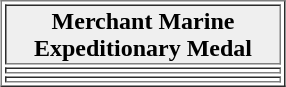<table align="center" border="1"  cellpadding="1" width="15%">
<tr>
<th width="50%" style="background:#efefef;">Merchant Marine Expeditionary Medal</th>
</tr>
<tr>
<td></td>
</tr>
<tr>
<td></td>
</tr>
</table>
